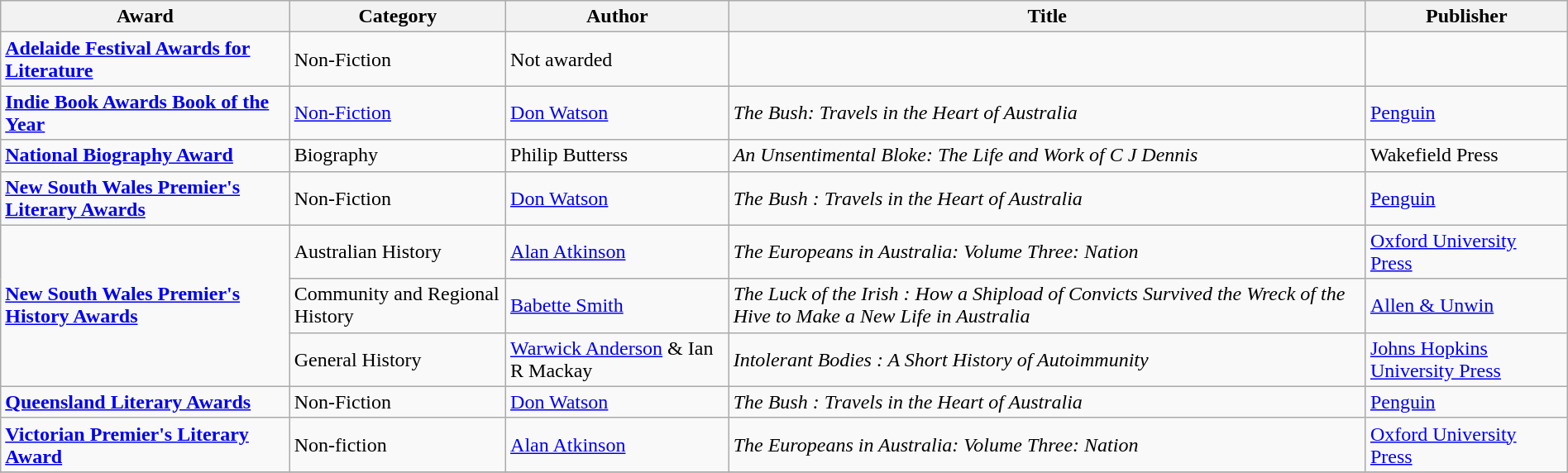<table class="wikitable" width=100%>
<tr>
<th>Award</th>
<th>Category</th>
<th>Author</th>
<th>Title</th>
<th>Publisher</th>
</tr>
<tr>
<td><strong><a href='#'>Adelaide Festival Awards for Literature</a></strong></td>
<td>Non-Fiction</td>
<td>Not awarded</td>
<td></td>
</tr>
<tr>
<td><strong><a href='#'>Indie Book Awards Book of the Year</a></strong></td>
<td><a href='#'>Non-Fiction</a></td>
<td><a href='#'>Don Watson</a></td>
<td><em>The Bush: Travels in the Heart of Australia</em></td>
<td><a href='#'>Penguin</a></td>
</tr>
<tr>
<td><strong><a href='#'>National Biography Award</a></strong></td>
<td>Biography</td>
<td>Philip Butterss</td>
<td><em>An Unsentimental Bloke: The Life and Work of C J Dennis</em></td>
<td>Wakefield Press</td>
</tr>
<tr>
<td><strong><a href='#'>New South Wales Premier's Literary Awards</a></strong></td>
<td>Non-Fiction</td>
<td><a href='#'>Don Watson</a></td>
<td><em>The Bush : Travels in the Heart of Australia</em></td>
<td><a href='#'>Penguin</a></td>
</tr>
<tr>
<td rowspan=3><strong><a href='#'>New South Wales Premier's History Awards</a></strong></td>
<td>Australian History</td>
<td><a href='#'>Alan Atkinson</a></td>
<td><em>The Europeans in Australia: Volume Three: Nation</em></td>
<td><a href='#'>Oxford University Press</a></td>
</tr>
<tr>
<td>Community and Regional History</td>
<td><a href='#'>Babette Smith</a></td>
<td><em>The Luck of the Irish : How a Shipload of Convicts Survived the Wreck of the Hive to Make a New Life in Australia</em></td>
<td><a href='#'>Allen & Unwin</a></td>
</tr>
<tr>
<td>General History</td>
<td><a href='#'>Warwick Anderson</a> & Ian R Mackay</td>
<td><em>Intolerant Bodies : A Short History of Autoimmunity</em></td>
<td><a href='#'>Johns Hopkins University Press</a></td>
</tr>
<tr>
<td><strong><a href='#'>Queensland Literary Awards</a></strong></td>
<td>Non-Fiction</td>
<td><a href='#'>Don Watson</a></td>
<td><em>The Bush : Travels in the Heart of Australia</em></td>
<td><a href='#'>Penguin</a></td>
</tr>
<tr>
<td><strong><a href='#'>Victorian Premier's Literary Award</a></strong></td>
<td>Non-fiction</td>
<td><a href='#'>Alan Atkinson</a></td>
<td><em>The Europeans in Australia: Volume Three: Nation</em></td>
<td><a href='#'>Oxford University Press</a></td>
</tr>
<tr>
</tr>
</table>
